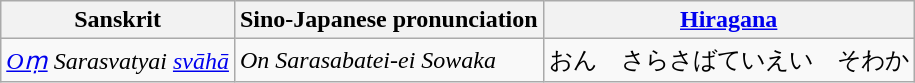<table class="wikitable">
<tr>
<th>Sanskrit</th>
<th>Sino-Japanese pronunciation</th>
<th><a href='#'>Hiragana</a></th>
</tr>
<tr>
<td><em><a href='#'>Oṃ</a> Sarasvatyai <a href='#'>svāhā</a></em></td>
<td><em>On Sarasabatei-ei Sowaka</em></td>
<td>おん　さらさばていえい　そわか</td>
</tr>
</table>
